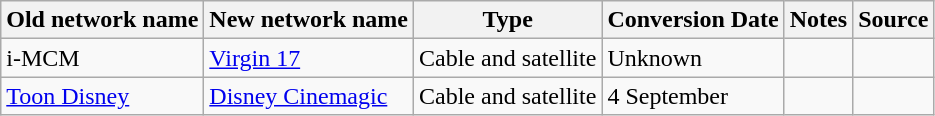<table class="wikitable">
<tr>
<th>Old network name</th>
<th>New network name</th>
<th>Type</th>
<th>Conversion Date</th>
<th>Notes</th>
<th>Source</th>
</tr>
<tr>
<td>i-MCM</td>
<td><a href='#'>Virgin 17</a></td>
<td>Cable and satellite</td>
<td>Unknown</td>
<td></td>
<td></td>
</tr>
<tr>
<td><a href='#'>Toon Disney</a></td>
<td><a href='#'>Disney Cinemagic</a></td>
<td>Cable and satellite</td>
<td>4 September</td>
<td></td>
<td></td>
</tr>
</table>
